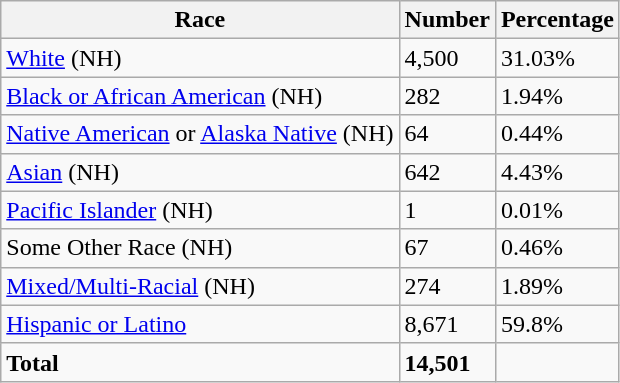<table class="wikitable">
<tr>
<th>Race</th>
<th>Number</th>
<th>Percentage</th>
</tr>
<tr>
<td><a href='#'>White</a> (NH)</td>
<td>4,500</td>
<td>31.03%</td>
</tr>
<tr>
<td><a href='#'>Black or African American</a> (NH)</td>
<td>282</td>
<td>1.94%</td>
</tr>
<tr>
<td><a href='#'>Native American</a> or <a href='#'>Alaska Native</a> (NH)</td>
<td>64</td>
<td>0.44%</td>
</tr>
<tr>
<td><a href='#'>Asian</a> (NH)</td>
<td>642</td>
<td>4.43%</td>
</tr>
<tr>
<td><a href='#'>Pacific Islander</a> (NH)</td>
<td>1</td>
<td>0.01%</td>
</tr>
<tr>
<td>Some Other Race (NH)</td>
<td>67</td>
<td>0.46%</td>
</tr>
<tr>
<td><a href='#'>Mixed/Multi-Racial</a> (NH)</td>
<td>274</td>
<td>1.89%</td>
</tr>
<tr>
<td><a href='#'>Hispanic or Latino</a></td>
<td>8,671</td>
<td>59.8%</td>
</tr>
<tr>
<td><strong>Total</strong></td>
<td><strong>14,501</strong></td>
<td></td>
</tr>
</table>
